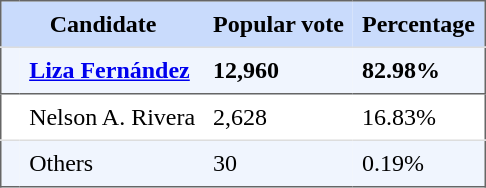<table style="border: 1px solid #666666; border-collapse: collapse" align="center" cellpadding="6">
<tr style="background-color: #C9DBFC">
<th colspan="2">Candidate</th>
<th>Popular vote</th>
<th>Percentage</th>
</tr>
<tr style="background-color: #F0F5FE">
<td style="border-top: 1px solid #DDDDDD"></td>
<td style="border-top: 1px solid #DDDDDD"><strong><a href='#'>Liza Fernández</a></strong></td>
<td style="border-top: 1px solid #DDDDDD"><strong>12,960</strong></td>
<td style="border-top: 1px solid #DDDDDD"><strong>82.98%</strong></td>
</tr>
<tr>
<td style="border-top: 1px solid #666666"></td>
<td style="border-top: 1px solid #666666">Nelson A. Rivera</td>
<td style="border-top: 1px solid #666666">2,628</td>
<td style="border-top: 1px solid #666666">16.83%</td>
</tr>
<tr style="background-color: #F0F5FE">
<td style="border-top: 1px solid #DDDDDD"></td>
<td style="border-top: 1px solid #DDDDDD">Others</td>
<td style="border-top: 1px solid #DDDDDD">30</td>
<td style="border-top: 1px solid #DDDDDD">0.19%</td>
</tr>
</table>
